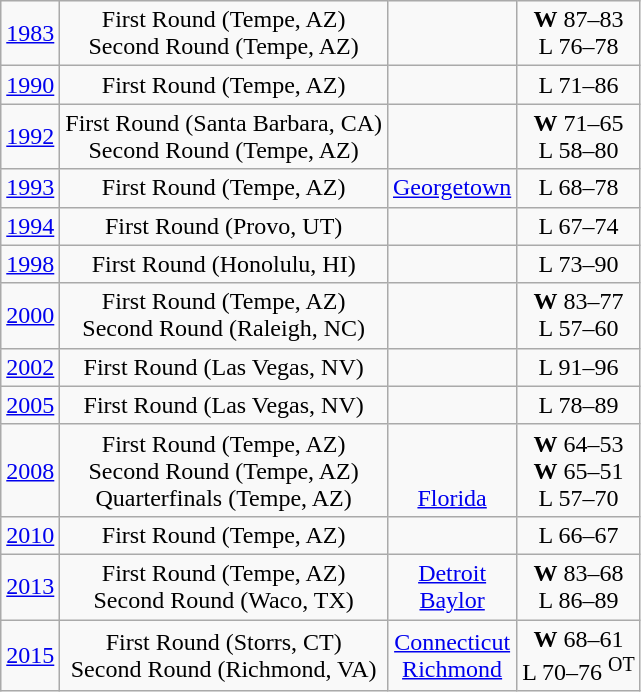<table class="wikitable" style="text-align: center;">
<tr>
<td><a href='#'>1983</a></td>
<td>First Round (Tempe, AZ)<br>Second Round (Tempe, AZ)</td>
<td><br></td>
<td><strong>W</strong> 87–83<br>L 76–78</td>
</tr>
<tr>
<td><a href='#'>1990</a></td>
<td>First Round (Tempe, AZ)</td>
<td></td>
<td>L 71–86</td>
</tr>
<tr>
<td><a href='#'>1992</a></td>
<td>First Round (Santa Barbara, CA)<br>Second Round (Tempe, AZ)</td>
<td><br></td>
<td><strong>W</strong> 71–65<br>L 58–80</td>
</tr>
<tr>
<td><a href='#'>1993</a></td>
<td>First Round (Tempe, AZ)</td>
<td><a href='#'>Georgetown</a></td>
<td>L 68–78</td>
</tr>
<tr>
<td><a href='#'>1994</a></td>
<td>First Round (Provo, UT)</td>
<td></td>
<td>L 67–74</td>
</tr>
<tr>
<td><a href='#'>1998</a></td>
<td>First Round (Honolulu, HI)</td>
<td></td>
<td>L 73–90</td>
</tr>
<tr>
<td><a href='#'>2000</a></td>
<td>First Round (Tempe, AZ)<br>Second Round (Raleigh, NC)</td>
<td><br></td>
<td><strong>W</strong> 83–77<br>L 57–60</td>
</tr>
<tr>
<td><a href='#'>2002</a></td>
<td>First Round (Las Vegas, NV)</td>
<td></td>
<td>L 91–96</td>
</tr>
<tr>
<td><a href='#'>2005</a></td>
<td>First Round (Las Vegas, NV)</td>
<td></td>
<td>L 78–89</td>
</tr>
<tr>
<td><a href='#'>2008</a></td>
<td>First Round (Tempe, AZ)<br>Second Round (Tempe, AZ)<br>Quarterfinals (Tempe, AZ)</td>
<td><br><br><a href='#'>Florida</a></td>
<td><strong>W</strong> 64–53<br><strong>W</strong> 65–51<br>L 57–70</td>
</tr>
<tr>
<td><a href='#'>2010</a></td>
<td>First Round (Tempe, AZ)</td>
<td></td>
<td>L 66–67</td>
</tr>
<tr>
<td><a href='#'>2013</a></td>
<td>First Round (Tempe, AZ)<br>Second Round (Waco, TX)</td>
<td><a href='#'>Detroit</a><br><a href='#'>Baylor</a></td>
<td><strong>W</strong> 83–68<br>L 86–89</td>
</tr>
<tr>
<td><a href='#'>2015</a></td>
<td>First Round (Storrs, CT)<br>Second Round (Richmond, VA)</td>
<td><a href='#'>Connecticut</a><br><a href='#'>Richmond</a></td>
<td><strong>W</strong> 68–61<br>L 70–76 <sup>OT</sup></td>
</tr>
</table>
